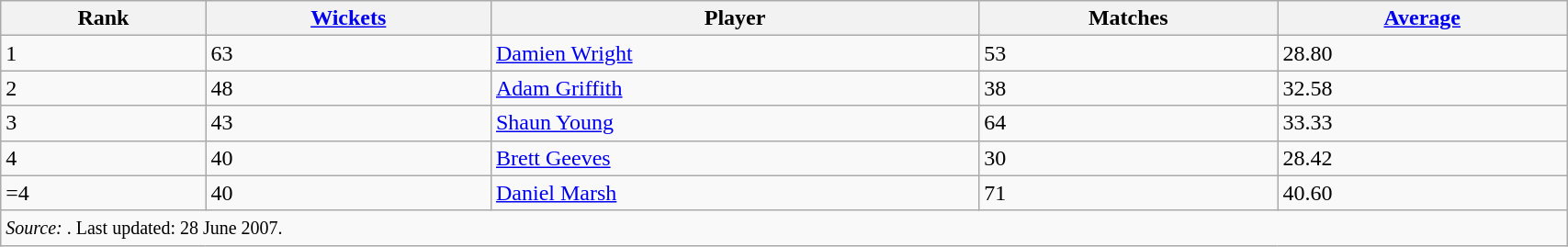<table class="wikitable" width=90%>
<tr>
<th>Rank</th>
<th><a href='#'>Wickets</a></th>
<th>Player</th>
<th>Matches</th>
<th><a href='#'>Average</a></th>
</tr>
<tr>
<td>1</td>
<td>63</td>
<td><a href='#'>Damien Wright</a></td>
<td>53</td>
<td>28.80</td>
</tr>
<tr>
<td>2</td>
<td>48</td>
<td><a href='#'>Adam Griffith</a></td>
<td>38</td>
<td>32.58</td>
</tr>
<tr>
<td>3</td>
<td>43</td>
<td><a href='#'>Shaun Young</a></td>
<td>64</td>
<td>33.33</td>
</tr>
<tr>
<td>4</td>
<td>40</td>
<td><a href='#'>Brett Geeves</a></td>
<td>30</td>
<td>28.42</td>
</tr>
<tr>
<td>=4</td>
<td>40</td>
<td><a href='#'>Daniel Marsh</a></td>
<td>71</td>
<td>40.60</td>
</tr>
<tr>
<td colspan=5><small><em>Source: </em>. Last updated: 28 June 2007.</small></td>
</tr>
</table>
